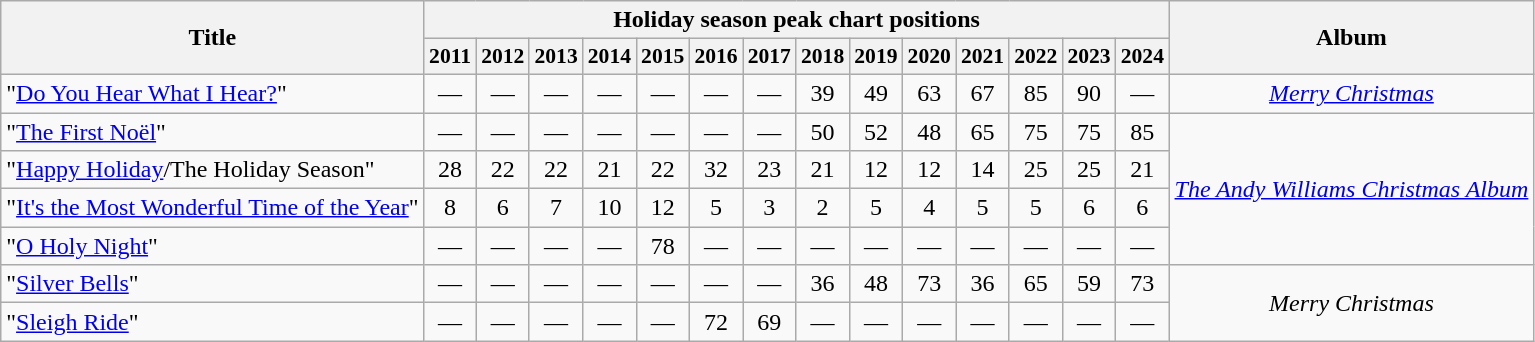<table class = "wikitable" style = text-align:center;>
<tr>
<th rowspan = "2">Title</th>
<th colspan = "14">Holiday season peak chart positions</th>
<th rowspan = "2">Album</th>
</tr>
<tr style = "width:3em;font-size:90%;">
<th align = center>2011</th>
<th align = center>2012</th>
<th align = center>2013</th>
<th align = center>2014</th>
<th align = center>2015</th>
<th align = center>2016</th>
<th align = center>2017</th>
<th align = center>2018</th>
<th align = center>2019</th>
<th align = center>2020</th>
<th align = center>2021</th>
<th align = center>2022</th>
<th align = center>2023</th>
<th align = center>2024</th>
</tr>
<tr>
<td align = left>"<a href='#'>Do You Hear What I Hear?</a>"</td>
<td>—</td>
<td>—</td>
<td>—</td>
<td>—</td>
<td>—</td>
<td>—</td>
<td>—</td>
<td>39</td>
<td>49</td>
<td>63</td>
<td>67</td>
<td>85</td>
<td>90</td>
<td>—</td>
<td align = center><em><a href='#'>Merry Christmas</a></em></td>
</tr>
<tr>
<td align = left>"<a href='#'>The First Noël</a>"</td>
<td>—</td>
<td>—</td>
<td>—</td>
<td>—</td>
<td>—</td>
<td>—</td>
<td>—</td>
<td>50</td>
<td>52</td>
<td>48</td>
<td>65</td>
<td>75</td>
<td>75</td>
<td>85</td>
<td rowspan = "4" align = center><em><a href='#'>The Andy Williams Christmas Album</a></em></td>
</tr>
<tr>
<td align = left>"<a href='#'>Happy Holiday</a>/The Holiday Season"</td>
<td>28</td>
<td>22</td>
<td>22</td>
<td>21</td>
<td>22</td>
<td>32</td>
<td>23</td>
<td>21</td>
<td>12</td>
<td>12</td>
<td>14</td>
<td>25</td>
<td>25</td>
<td>21</td>
</tr>
<tr>
<td align = left>"<a href='#'>It's the Most Wonderful Time of the Year</a>"</td>
<td>8</td>
<td>6</td>
<td>7</td>
<td>10</td>
<td>12</td>
<td>5</td>
<td>3</td>
<td>2</td>
<td>5</td>
<td>4</td>
<td>5</td>
<td>5</td>
<td>6</td>
<td>6</td>
</tr>
<tr>
<td align = left>"<a href='#'>O Holy Night</a>"</td>
<td>—</td>
<td>—</td>
<td>—</td>
<td>—</td>
<td>78</td>
<td>—</td>
<td>—</td>
<td>—</td>
<td>—</td>
<td>—</td>
<td>—</td>
<td>—</td>
<td>—</td>
<td>—</td>
</tr>
<tr>
<td align = left>"<a href='#'>Silver Bells</a>"</td>
<td>—</td>
<td>—</td>
<td>—</td>
<td>—</td>
<td>—</td>
<td>—</td>
<td>—</td>
<td>36</td>
<td>48</td>
<td>73</td>
<td>36</td>
<td>65</td>
<td>59</td>
<td>73</td>
<td rowspan = "2" align=center><em>Merry Christmas</em></td>
</tr>
<tr>
<td align = left>"<a href='#'>Sleigh Ride</a>"</td>
<td>—</td>
<td>—</td>
<td>—</td>
<td>—</td>
<td>—</td>
<td>72</td>
<td>69</td>
<td>—</td>
<td>—</td>
<td>—</td>
<td>—</td>
<td>—</td>
<td>—</td>
<td>—</td>
</tr>
</table>
